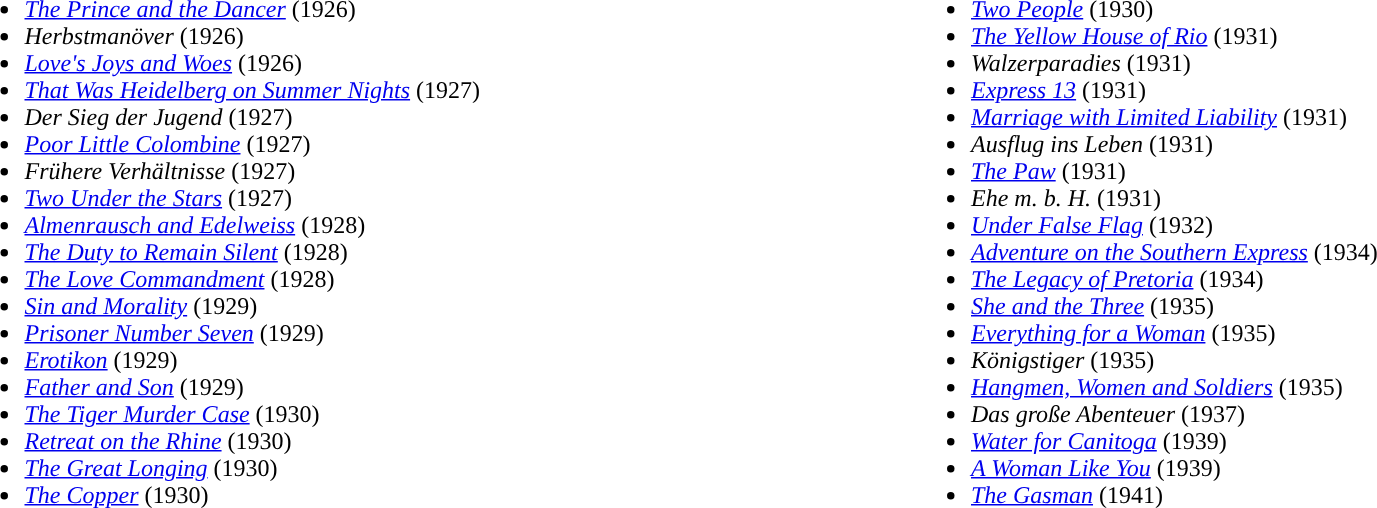<table width="100%" align="center|">
<tr>
<td width="50% valign="top"><br><ul><li><em><a href='#'>The Prince and the Dancer</a></em> (1926)</li><li><em>Herbstmanöver</em> (1926)</li><li><em><a href='#'>Love's Joys and Woes</a></em> (1926)</li><li><em><a href='#'>That Was Heidelberg on Summer Nights</a></em> (1927)</li><li><em>Der Sieg der Jugend</em> (1927)</li><li><em><a href='#'>Poor Little Colombine</a></em> (1927)</li><li><em>Frühere Verhältnisse</em> (1927)</li><li><em><a href='#'>Two Under the Stars</a></em> (1927)</li><li><em><a href='#'>Almenrausch and Edelweiss</a></em> (1928)</li><li><em><a href='#'>The Duty to Remain Silent</a></em> (1928)</li><li><em><a href='#'>The Love Commandment</a></em> (1928)</li><li><em><a href='#'>Sin and Morality</a></em> (1929)</li><li><em><a href='#'>Prisoner Number Seven</a></em> (1929)</li><li><em><a href='#'>Erotikon</a></em> (1929)</li><li><em><a href='#'>Father and Son</a></em> (1929)</li><li><em><a href='#'>The Tiger Murder Case</a></em> (1930)</li><li><em><a href='#'>Retreat on the Rhine</a></em> (1930)</li><li><em><a href='#'>The Great Longing</a></em> (1930)</li><li><em><a href='#'>The Copper</a></em> (1930)</li></ul></td>
<td width="50% valign="top"><br><ul><li><em><a href='#'>Two People</a></em> (1930)</li><li><em><a href='#'>The Yellow House of Rio</a></em> (1931)</li><li><em>Walzerparadies</em> (1931)</li><li><em><a href='#'>Express 13</a></em> (1931)</li><li><em><a href='#'>Marriage with Limited Liability</a></em> (1931)</li><li><em>Ausflug ins Leben</em> (1931)</li><li><em><a href='#'>The Paw</a></em> (1931)</li><li><em>Ehe m. b. H.</em> (1931)</li><li><em><a href='#'>Under False Flag</a></em> (1932)</li><li><em><a href='#'>Adventure on the Southern Express</a></em> (1934)</li><li><em><a href='#'>The Legacy of Pretoria</a></em> (1934)</li><li><em><a href='#'>She and the Three</a></em> (1935)</li><li><em><a href='#'>Everything for a Woman</a></em> (1935)</li><li><em>Königstiger</em> (1935)</li><li><em><a href='#'>Hangmen, Women and Soldiers</a></em> (1935)</li><li><em>Das große Abenteuer</em> (1937)</li><li><em><a href='#'>Water for Canitoga</a></em> (1939)</li><li><em><a href='#'>A Woman Like You</a></em> (1939)</li><li><em><a href='#'>The Gasman</a></em> (1941)</li></ul></td>
</tr>
<tr>
</tr>
</table>
